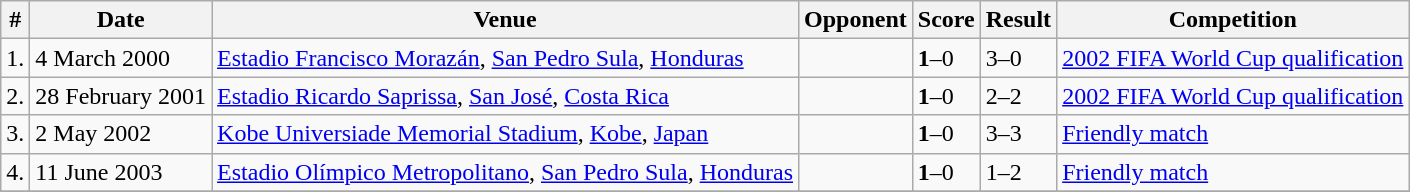<table class="wikitable">
<tr>
<th>#</th>
<th>Date</th>
<th>Venue</th>
<th>Opponent</th>
<th>Score</th>
<th>Result</th>
<th>Competition</th>
</tr>
<tr>
<td>1.</td>
<td>4 March 2000</td>
<td><a href='#'>Estadio Francisco Morazán</a>, <a href='#'>San Pedro Sula</a>, <a href='#'>Honduras</a></td>
<td></td>
<td><strong>1</strong>–0</td>
<td>3–0</td>
<td><a href='#'>2002 FIFA World Cup qualification</a></td>
</tr>
<tr>
<td>2.</td>
<td>28 February 2001</td>
<td><a href='#'>Estadio Ricardo Saprissa</a>, <a href='#'>San José</a>, <a href='#'>Costa Rica</a></td>
<td></td>
<td><strong>1</strong>–0</td>
<td>2–2</td>
<td><a href='#'>2002 FIFA World Cup qualification</a></td>
</tr>
<tr>
<td>3.</td>
<td>2 May 2002</td>
<td><a href='#'>Kobe Universiade Memorial Stadium</a>, <a href='#'>Kobe</a>, <a href='#'>Japan</a></td>
<td></td>
<td><strong>1</strong>–0</td>
<td>3–3</td>
<td><a href='#'>Friendly match</a></td>
</tr>
<tr>
<td>4.</td>
<td>11 June 2003</td>
<td><a href='#'>Estadio Olímpico Metropolitano</a>, <a href='#'>San Pedro Sula</a>, <a href='#'>Honduras</a></td>
<td></td>
<td><strong>1</strong>–0</td>
<td>1–2</td>
<td><a href='#'>Friendly match</a></td>
</tr>
<tr>
</tr>
</table>
